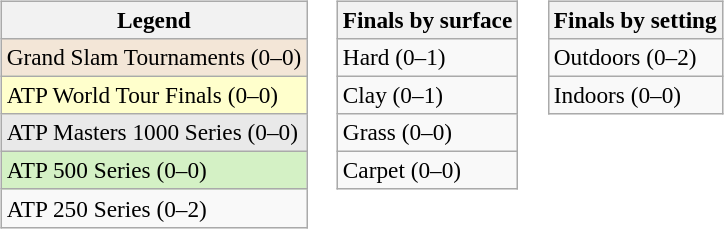<table>
<tr valign=top>
<td><br><table class=wikitable style=font-size:97%>
<tr>
<th>Legend</th>
</tr>
<tr style="background:#f3e6d7;">
<td>Grand Slam Tournaments (0–0)</td>
</tr>
<tr style="background:#ffc;">
<td>ATP World Tour Finals (0–0)</td>
</tr>
<tr style="background:#e9e9e9;">
<td>ATP Masters 1000 Series (0–0)</td>
</tr>
<tr style="background:#d4f1c5;">
<td>ATP 500 Series (0–0)</td>
</tr>
<tr>
<td>ATP 250 Series (0–2)</td>
</tr>
</table>
</td>
<td><br><table class=wikitable style=font-size:97%>
<tr>
<th>Finals by surface</th>
</tr>
<tr>
<td>Hard (0–1)</td>
</tr>
<tr>
<td>Clay (0–1)</td>
</tr>
<tr>
<td>Grass (0–0)</td>
</tr>
<tr>
<td>Carpet (0–0)</td>
</tr>
</table>
</td>
<td><br><table class=wikitable style=font-size:97%>
<tr>
<th>Finals by setting</th>
</tr>
<tr>
<td>Outdoors (0–2)</td>
</tr>
<tr>
<td>Indoors (0–0)</td>
</tr>
</table>
</td>
</tr>
</table>
